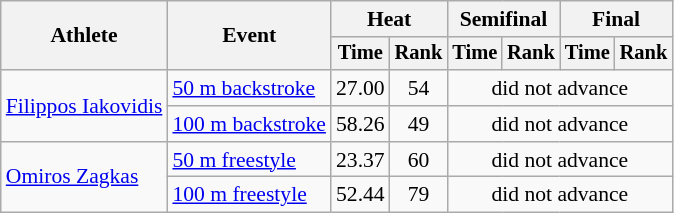<table class="wikitable" style="text-align:center; font-size:90%">
<tr>
<th rowspan="2">Athlete</th>
<th rowspan="2">Event</th>
<th colspan="2">Heat</th>
<th colspan="2">Semifinal</th>
<th colspan="2">Final</th>
</tr>
<tr style="font-size:95%">
<th>Time</th>
<th>Rank</th>
<th>Time</th>
<th>Rank</th>
<th>Time</th>
<th>Rank</th>
</tr>
<tr>
<td align=left rowspan=2><a href='#'>Filippos Iakovidis</a></td>
<td align=left><a href='#'>50 m backstroke</a></td>
<td>27.00</td>
<td>54</td>
<td colspan=4>did not advance</td>
</tr>
<tr>
<td align=left><a href='#'>100 m backstroke</a></td>
<td>58.26</td>
<td>49</td>
<td colspan=4>did not advance</td>
</tr>
<tr>
<td align=left rowspan=2><a href='#'>Omiros Zagkas</a></td>
<td align=left><a href='#'>50 m freestyle</a></td>
<td>23.37</td>
<td>60</td>
<td colspan=4>did not advance</td>
</tr>
<tr>
<td align=left><a href='#'>100 m freestyle</a></td>
<td>52.44</td>
<td>79</td>
<td colspan=4>did not advance</td>
</tr>
</table>
